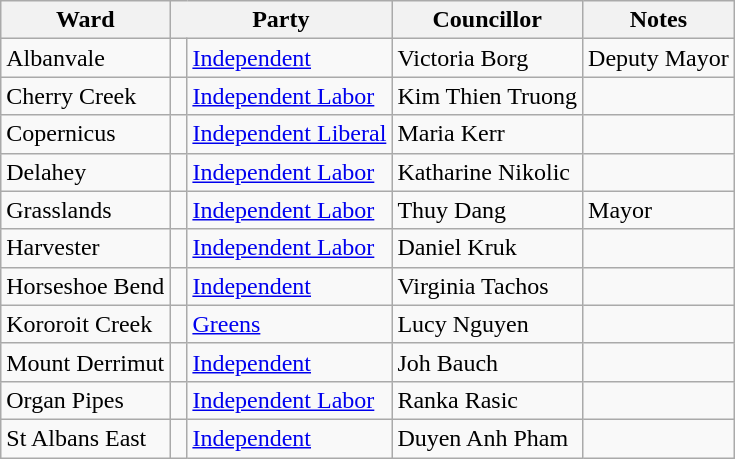<table class="wikitable">
<tr>
<th>Ward</th>
<th colspan="2">Party</th>
<th>Councillor</th>
<th>Notes</th>
</tr>
<tr>
<td>Albanvale</td>
<td> </td>
<td><a href='#'>Independent</a></td>
<td>Victoria Borg</td>
<td>Deputy Mayor</td>
</tr>
<tr>
<td>Cherry Creek</td>
<td> </td>
<td><a href='#'>Independent Labor</a></td>
<td>Kim Thien Truong</td>
<td></td>
</tr>
<tr>
<td>Copernicus</td>
<td> </td>
<td><a href='#'>Independent Liberal</a></td>
<td>Maria Kerr</td>
<td></td>
</tr>
<tr>
<td>Delahey</td>
<td> </td>
<td><a href='#'>Independent Labor</a></td>
<td>Katharine Nikolic</td>
<td></td>
</tr>
<tr>
<td>Grasslands</td>
<td> </td>
<td><a href='#'>Independent Labor</a></td>
<td>Thuy Dang</td>
<td>Mayor</td>
</tr>
<tr>
<td>Harvester</td>
<td> </td>
<td><a href='#'>Independent Labor</a></td>
<td>Daniel Kruk</td>
<td></td>
</tr>
<tr>
<td>Horseshoe Bend</td>
<td> </td>
<td><a href='#'>Independent</a></td>
<td>Virginia Tachos</td>
<td></td>
</tr>
<tr>
<td>Kororoit Creek</td>
<td> </td>
<td><a href='#'>Greens</a></td>
<td>Lucy Nguyen</td>
<td></td>
</tr>
<tr>
<td>Mount Derrimut</td>
<td> </td>
<td><a href='#'>Independent</a></td>
<td>Joh Bauch</td>
<td></td>
</tr>
<tr>
<td>Organ Pipes</td>
<td> </td>
<td><a href='#'>Independent Labor</a></td>
<td>Ranka Rasic</td>
<td></td>
</tr>
<tr>
<td>St Albans East</td>
<td> </td>
<td><a href='#'>Independent</a></td>
<td>Duyen Anh Pham</td>
<td></td>
</tr>
</table>
